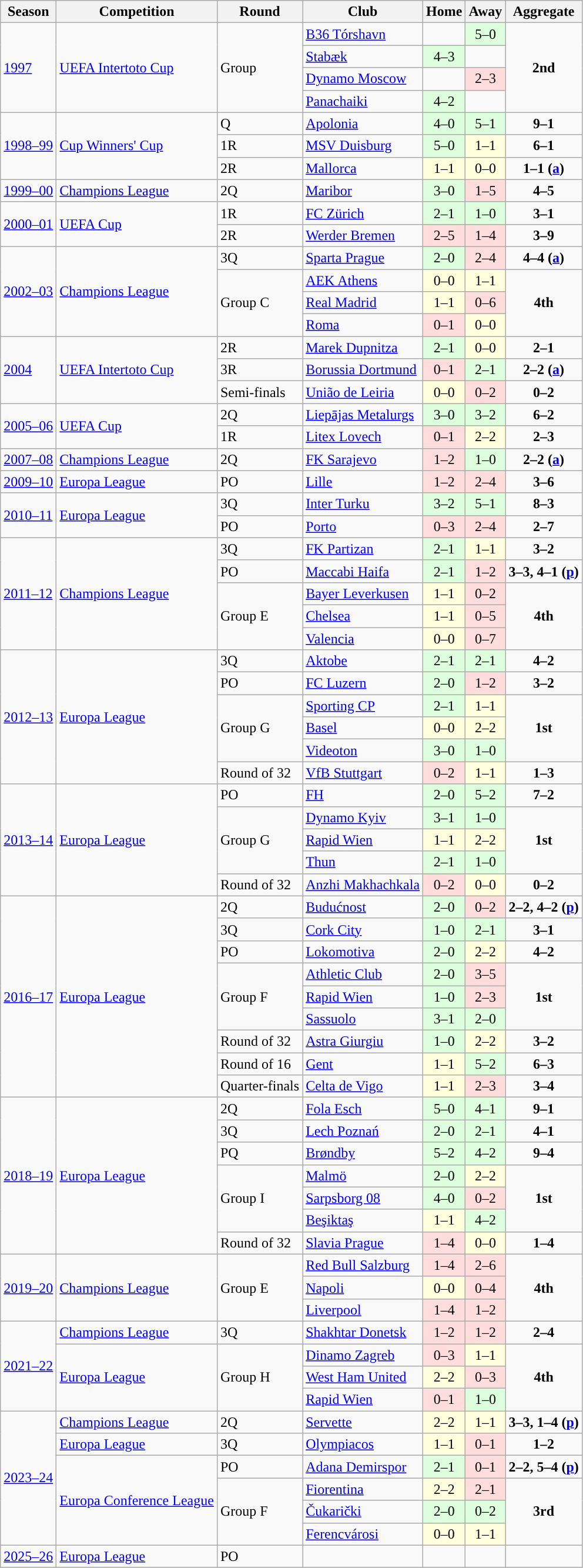<table class="wikitable">
<tr>
<th>Season</th>
<th>Competition</th>
<th>Round</th>
<th>Club</th>
<th>Home</th>
<th>Away</th>
<th>Aggregate</th>
</tr>
<tr>
<td rowspan="4"><a href='#'>1997</a></td>
<td rowspan="4"><a href='#'>UEFA Intertoto Cup</a></td>
<td rowspan="4">Group</td>
<td> <a href='#'>B36 Tórshavn</a></td>
<td></td>
<td style="text-align:center; background:#dfd;">5–0</td>
<td style="text-align:center;" rowspan=4><strong>2nd</strong></td>
</tr>
<tr>
<td> <a href='#'>Stabæk</a></td>
<td style="text-align:center; background:#dfd;">4–3</td>
<td></td>
</tr>
<tr>
<td> <a href='#'>Dynamo Moscow</a></td>
<td></td>
<td style="text-align:center; background:#fdd;">2–3</td>
</tr>
<tr>
<td> <a href='#'>Panachaiki</a></td>
<td style="text-align:center; background:#dfd;">4–2</td>
<td></td>
</tr>
<tr>
<td rowspan="3"><a href='#'>1998–99</a></td>
<td rowspan="3"><a href='#'>Cup Winners' Cup</a></td>
<td>Q</td>
<td> <a href='#'>Apolonia</a></td>
<td style="text-align:center; background:#dfd;">4–0</td>
<td style="text-align:center; background:#dfd;">5–1</td>
<td style="text-align:center;"><strong>9–1</strong></td>
</tr>
<tr>
<td>1R</td>
<td> <a href='#'>MSV Duisburg</a></td>
<td style="text-align:center; background:#dfd;">5–0</td>
<td style="text-align:center; background:#ffd;">1–1</td>
<td style="text-align:center;"><strong>6–1</strong></td>
</tr>
<tr>
<td>2R</td>
<td> <a href='#'>Mallorca</a></td>
<td style="text-align:center; background:#ffd;">1–1</td>
<td style="text-align:center; background:#ffd;">0–0</td>
<td style="text-align:center;"><strong>1–1 (<a href='#'>a</a>)</strong></td>
</tr>
<tr>
<td><a href='#'>1999–00</a></td>
<td><a href='#'>Champions League</a></td>
<td>2Q</td>
<td> <a href='#'>Maribor</a></td>
<td style="text-align:center; background:#dfd;">3–0</td>
<td style="text-align:center; background:#fdd;">1–5</td>
<td style="text-align:center;"><strong>4–5</strong></td>
</tr>
<tr>
<td rowspan="2"><a href='#'>2000–01</a></td>
<td rowspan="2"><a href='#'>UEFA Cup</a></td>
<td>1R</td>
<td> <a href='#'>FC Zürich</a></td>
<td style="text-align:center; background:#dfd;">2–1</td>
<td style="text-align:center; background:#dfd;">1–0</td>
<td style="text-align:center;"><strong>3–1</strong></td>
</tr>
<tr>
<td>2R</td>
<td> <a href='#'>Werder Bremen</a></td>
<td style="text-align:center; background:#fdd;">2–5</td>
<td style="text-align:center; background:#fdd;">1–4</td>
<td style="text-align:center;"><strong>3–9</strong></td>
</tr>
<tr>
<td rowspan="4"><a href='#'>2002–03</a></td>
<td rowspan="4"><a href='#'>Champions League</a></td>
<td>3Q</td>
<td> <a href='#'>Sparta Prague</a></td>
<td style="text-align:center; background:#dfd;">2–0</td>
<td style="text-align:center; background:#fdd;">2–4</td>
<td style="text-align:center;"><strong>4–4 (<a href='#'>a</a>)</strong></td>
</tr>
<tr>
<td rowspan="3">Group C</td>
<td> <a href='#'>AEK Athens</a></td>
<td style="text-align:center; background:#ffd;">0–0</td>
<td style="text-align:center; background:#ffd;">1–1</td>
<td style="text-align:center;" rowspan=3><strong>4th</strong></td>
</tr>
<tr>
<td> <a href='#'>Real Madrid</a></td>
<td style="text-align:center; background:#ffd;">1–1</td>
<td style="text-align:center; background:#fdd;">0–6</td>
</tr>
<tr>
<td> <a href='#'>Roma</a></td>
<td style="text-align:center; background:#fdd;">0–1</td>
<td style="text-align:center; background:#ffd;">0–0</td>
</tr>
<tr>
<td rowspan="3"><a href='#'>2004</a></td>
<td rowspan="3"><a href='#'>UEFA Intertoto Cup</a></td>
<td>2R</td>
<td> <a href='#'>Marek Dupnitza</a></td>
<td style="text-align:center; background:#dfd;">2–1</td>
<td style="text-align:center; background:#ffd;">0–0</td>
<td style="text-align:center;"><strong>2–1</strong></td>
</tr>
<tr>
<td>3R</td>
<td> <a href='#'>Borussia Dortmund</a></td>
<td style="text-align:center; background:#fdd;">0–1</td>
<td style="text-align:center; background:#dfd;">2–1</td>
<td style="text-align:center;"><strong>2–2 (<a href='#'>a</a>)</strong></td>
</tr>
<tr>
<td>Semi-finals</td>
<td> <a href='#'>União de Leiria</a></td>
<td style="text-align:center; background:#ffd;">0–0</td>
<td style="text-align:center; background:#fdd;">0–2</td>
<td style="text-align:center;"><strong>0–2</strong></td>
</tr>
<tr>
<td rowspan="2"><a href='#'>2005–06</a></td>
<td rowspan="2"><a href='#'>UEFA Cup</a></td>
<td>2Q</td>
<td> <a href='#'>Liepājas Metalurgs</a></td>
<td style="text-align:center; background:#dfd;">3–0</td>
<td style="text-align:center; background:#dfd;">3–2</td>
<td style="text-align:center;"><strong>6–2</strong></td>
</tr>
<tr>
<td>1R</td>
<td> <a href='#'>Litex Lovech</a></td>
<td style="text-align:center; background:#fdd;">0–1</td>
<td style="text-align:center; background:#ffd;">2–2</td>
<td style="text-align:center;"><strong>2–3</strong></td>
</tr>
<tr>
<td><a href='#'>2007–08</a></td>
<td><a href='#'>Champions League</a></td>
<td>2Q</td>
<td> <a href='#'>FK Sarajevo</a></td>
<td style="text-align:center; background:#fdd;">1–2</td>
<td style="text-align:center; background:#dfd;">1–0</td>
<td style="text-align:center;"><strong>2–2 (<a href='#'>a</a>)</strong></td>
</tr>
<tr>
<td><a href='#'>2009–10</a></td>
<td><a href='#'>Europa League</a></td>
<td>PO</td>
<td> <a href='#'>Lille</a></td>
<td style="text-align:center; background:#fdd;">1–2</td>
<td style="text-align:center; background:#fdd;">2–4</td>
<td style="text-align:center;"><strong>3–6</strong></td>
</tr>
<tr>
<td rowspan="2"><a href='#'>2010–11</a></td>
<td rowspan="2"><a href='#'>Europa League</a></td>
<td>3Q</td>
<td> <a href='#'>Inter Turku</a></td>
<td style="text-align:center; background:#dfd;">3–2</td>
<td style="text-align:center; background:#dfd;">5–1</td>
<td style="text-align:center;"><strong>8–3</strong></td>
</tr>
<tr>
<td>PO</td>
<td> <a href='#'>Porto</a></td>
<td style="text-align:center; background:#fdd;">0–3</td>
<td style="text-align:center; background:#fdd;">2–4</td>
<td style="text-align:center;"><strong>2–7</strong></td>
</tr>
<tr>
<td rowspan="5"><a href='#'>2011–12</a></td>
<td rowspan="5"><a href='#'>Champions League</a></td>
<td>3Q</td>
<td> <a href='#'>FK Partizan</a></td>
<td style="text-align:center; background:#dfd;">2–1</td>
<td style="text-align:center; background:#ffd;">1–1</td>
<td style="text-align:center;"><strong>3–2</strong></td>
</tr>
<tr>
<td>PO</td>
<td> <a href='#'>Maccabi Haifa</a></td>
<td style="text-align:center; background:#dfd;">2–1</td>
<td style="text-align:center; background:#fdd;">1–2</td>
<td style="text-align:center;"><strong>3–3, 4–1 (<a href='#'>p</a>)</strong></td>
</tr>
<tr>
<td rowspan="3">Group E</td>
<td> <a href='#'>Bayer Leverkusen</a></td>
<td style="text-align:center; background:#ffd;">1–1</td>
<td style="text-align:center; background:#fdd;">0–2</td>
<td style="text-align:center;" rowspan=3><strong>4th</strong></td>
</tr>
<tr>
<td> <a href='#'>Chelsea</a></td>
<td style="text-align:center; background:#ffd;">1–1</td>
<td style="text-align:center; background:#fdd;">0–5</td>
</tr>
<tr>
<td> <a href='#'>Valencia</a></td>
<td style="text-align:center; background:#ffd;">0–0</td>
<td style="text-align:center; background:#fdd;">0–7</td>
</tr>
<tr>
<td rowspan="6"><a href='#'>2012–13</a></td>
<td rowspan="6"><a href='#'>Europa League</a></td>
<td>3Q</td>
<td> <a href='#'>Aktobe</a></td>
<td style="text-align:center; background:#dfd;">2–1</td>
<td style="text-align:center; background:#dfd;">2–1</td>
<td style="text-align:center;"><strong>4–2</strong></td>
</tr>
<tr>
<td>PO</td>
<td> <a href='#'>FC Luzern</a></td>
<td style="text-align:center; background:#dfd;">2–0</td>
<td style="text-align:center; background:#fdd;">1–2</td>
<td style="text-align:center;"><strong>3–2</strong></td>
</tr>
<tr>
<td rowspan="3">Group G</td>
<td> <a href='#'>Sporting CP</a></td>
<td style="text-align:center; background:#dfd;">2–1</td>
<td style="text-align:center; background:#ffd;">1–1</td>
<td style="text-align:center;" rowspan=3><strong>1st</strong></td>
</tr>
<tr>
<td> <a href='#'>Basel</a></td>
<td style="text-align:center; background:#ffd;">0–0</td>
<td style="text-align:center; background:#ffd;">2–2</td>
</tr>
<tr>
<td> <a href='#'>Videoton</a></td>
<td style="text-align:center; background:#dfd;">3–0</td>
<td style="text-align:center; background:#dfd;">1–0</td>
</tr>
<tr>
<td>Round of 32</td>
<td> <a href='#'>VfB Stuttgart</a></td>
<td style="text-align:center; background:#fdd;">0–2</td>
<td style="text-align:center; background:#ffd;">1–1</td>
<td style="text-align:center;"><strong>1–3</strong></td>
</tr>
<tr>
<td rowspan="5"><a href='#'>2013–14</a></td>
<td rowspan="5"><a href='#'>Europa League</a></td>
<td>PO</td>
<td> <a href='#'>FH</a></td>
<td style="text-align:center; background:#dfd;">2–0</td>
<td style="text-align:center; background:#dfd;">5–2</td>
<td style="text-align:center;"><strong>7–2</strong></td>
</tr>
<tr>
<td rowspan="3">Group G</td>
<td> <a href='#'>Dynamo Kyiv</a></td>
<td style="text-align:center; background:#dfd;">3–1</td>
<td style="text-align:center; background:#dfd;">1–0</td>
<td style="text-align:center;" rowspan=3><strong>1st</strong></td>
</tr>
<tr>
<td> <a href='#'>Rapid Wien</a></td>
<td style="text-align:center; background:#ffd;">1–1</td>
<td style="text-align:center; background:#ffd;">2–2</td>
</tr>
<tr>
<td> <a href='#'>Thun</a></td>
<td style="text-align:center; background:#dfd;">2–1</td>
<td style="text-align:center; background:#dfd;">1–0</td>
</tr>
<tr>
<td>Round of 32</td>
<td> <a href='#'>Anzhi Makhachkala</a></td>
<td style="text-align:center; background:#fdd;">0–2</td>
<td style="text-align:center; background:#ffd;">0–0</td>
<td style="text-align:center;"><strong>0–2</strong></td>
</tr>
<tr>
<td rowspan="9"><a href='#'>2016–17</a></td>
<td rowspan="9"><a href='#'>Europa League</a></td>
<td>2Q</td>
<td> <a href='#'>Budućnost</a></td>
<td style="text-align:center; background:#dfd;">2–0</td>
<td style="text-align:center; background:#fdd;">0–2</td>
<td style="text-align:center;"><strong>2–2, 4–2 (<a href='#'>p</a>)</strong></td>
</tr>
<tr>
<td>3Q</td>
<td> <a href='#'>Cork City</a></td>
<td style="text-align:center; background:#dfd;">1–0</td>
<td style="text-align:center; background:#dfd;">2–1</td>
<td style="text-align:center;"><strong>3–1</strong></td>
</tr>
<tr>
<td>PO</td>
<td> <a href='#'>Lokomotiva</a></td>
<td style="text-align:center; background:#dfd;">2–0</td>
<td style="text-align:center; background:#ffd;">2–2</td>
<td style="text-align:center;"><strong>4–2</strong></td>
</tr>
<tr>
<td rowspan="3">Group F</td>
<td> <a href='#'>Athletic Club</a></td>
<td style="text-align:center; background:#dfd;">2–0</td>
<td style="text-align:center; background:#fdd;">3–5</td>
<td style="text-align:center;" rowspan=3><strong>1st</strong></td>
</tr>
<tr>
<td> <a href='#'>Rapid Wien</a></td>
<td style="text-align:center; background:#dfd;">1–0</td>
<td style="text-align:center; background:#fdd;">2–3</td>
</tr>
<tr>
<td> <a href='#'>Sassuolo</a></td>
<td style="text-align:center; background:#dfd;">3–1</td>
<td style="text-align:center; background:#dfd;">2–0</td>
</tr>
<tr>
<td>Round of 32</td>
<td> <a href='#'>Astra Giurgiu</a></td>
<td style="text-align:center; background:#dfd;">1–0</td>
<td style="text-align:center; background:#ffd;">2–2</td>
<td style="text-align:center;"><strong>3–2</strong></td>
</tr>
<tr>
<td>Round of 16</td>
<td> <a href='#'>Gent</a></td>
<td style="text-align:center; background:#ffd;">1–1</td>
<td style="text-align:center; background:#dfd;">5–2</td>
<td style="text-align:center;"><strong>6–3</strong></td>
</tr>
<tr>
<td>Quarter-finals</td>
<td> <a href='#'>Celta de Vigo</a></td>
<td style="text-align:center; background:#ffd;">1–1</td>
<td style="text-align:center; background:#fdd;">2–3</td>
<td style="text-align:center;"><strong>3–4</strong></td>
</tr>
<tr>
<td rowspan="7"><a href='#'>2018–19</a></td>
<td rowspan="7"><a href='#'>Europa League</a></td>
<td>2Q</td>
<td> <a href='#'>Fola Esch</a></td>
<td style="text-align:center; background:#dfd;">5–0</td>
<td style="text-align:center; background:#dfd;">4–1</td>
<td style="text-align:center;"><strong>9–1</strong></td>
</tr>
<tr>
<td>3Q</td>
<td> <a href='#'>Lech Poznań</a></td>
<td style="text-align:center; background:#dfd;">2–0</td>
<td style="text-align:center; background:#dfd;">2–1</td>
<td style="text-align:center;"><strong>4–1</strong></td>
</tr>
<tr>
<td>PQ</td>
<td> <a href='#'>Brøndby</a></td>
<td style="text-align:center; background:#dfd;">5–2</td>
<td style="text-align:center; background:#dfd;">4–2</td>
<td style="text-align:center;"><strong>9–4</strong></td>
</tr>
<tr>
<td rowspan="3">Group I</td>
<td> <a href='#'>Malmö</a></td>
<td style="text-align:center; background:#dfd;">2–0</td>
<td style="text-align:center; background:#ffd;">2–2</td>
<td style="text-align:center;" rowspan=3><strong>1st</strong></td>
</tr>
<tr>
<td> <a href='#'>Sarpsborg 08</a></td>
<td style="text-align:center; background:#dfd;">4–0</td>
<td style="text-align:center; background:#fdd;">0–2</td>
</tr>
<tr>
<td> <a href='#'>Beşiktaş</a></td>
<td style="text-align:center; background:#ffd;">1–1</td>
<td style="text-align:center; background:#dfd;">4–2</td>
</tr>
<tr>
<td>Round of 32</td>
<td> <a href='#'>Slavia Prague</a></td>
<td style="text-align:center; background:#fdd;">1–4</td>
<td style="text-align:center; background:#ffd;">0–0</td>
<td style="text-align:center;"><strong>1–4</strong></td>
</tr>
<tr>
<td rowspan="3"><a href='#'>2019–20</a></td>
<td rowspan="3"><a href='#'>Champions League</a></td>
<td rowspan="3">Group E</td>
<td> <a href='#'>Red Bull Salzburg</a></td>
<td style="text-align:center; background:#fdd;">1–4</td>
<td style="text-align:center; background:#fdd;">2–6</td>
<td style="text-align:center;" rowspan=3><strong>4th</strong></td>
</tr>
<tr>
<td> <a href='#'>Napoli</a></td>
<td style="text-align:center; background:#ffd;">0–0</td>
<td style="text-align:center; background:#fdd;">0–4</td>
</tr>
<tr>
<td> <a href='#'>Liverpool</a></td>
<td style="text-align:center; background:#fdd;">1–4</td>
<td style="text-align:center; background:#fdd;">1–2</td>
</tr>
<tr>
<td rowspan="4"><a href='#'>2021–22</a></td>
<td><a href='#'>Champions League</a></td>
<td>3Q</td>
<td> <a href='#'>Shakhtar Donetsk</a></td>
<td style="text-align:center; background:#fdd;">1–2</td>
<td style="text-align:center; background:#fdd;">1–2</td>
<td style="text-align:center;"><strong>2–4</strong></td>
</tr>
<tr>
<td rowspan="3"><a href='#'>Europa League</a></td>
<td rowspan="3">Group H</td>
<td> <a href='#'>Dinamo Zagreb</a></td>
<td style="text-align:center; background:#fdd;">0–3</td>
<td style="text-align:center; background:#ffd;">1–1</td>
<td style="text-align:center;" rowspan=3><strong>4th</strong></td>
</tr>
<tr>
<td> <a href='#'>West Ham United</a></td>
<td style="text-align:center; background:#ffd;">2–2</td>
<td style="text-align:center; background:#fdd;">0–3</td>
</tr>
<tr>
<td> <a href='#'>Rapid Wien</a></td>
<td style="text-align:center; background:#fdd;">0–1</td>
<td style="text-align:center; background:#dfd;">1–0</td>
</tr>
<tr>
<td rowspan="6"><a href='#'>2023–24</a></td>
<td><a href='#'>Champions League</a></td>
<td>2Q</td>
<td> <a href='#'>Servette</a></td>
<td style="text-align:center; background:#ffd;">2–2</td>
<td style="text-align:center; background:#ffd;">1–1</td>
<td style="text-align:center;"><strong>3–3, 1–4 (<a href='#'>p</a>)</strong></td>
</tr>
<tr>
<td><a href='#'>Europa League</a></td>
<td>3Q</td>
<td> <a href='#'>Olympiacos</a></td>
<td style="text-align:center; background:#ffd;">1–1</td>
<td style="text-align:center; background:#fdd;">0–1</td>
<td style="text-align:center;"><strong>1–2</strong></td>
</tr>
<tr>
<td rowspan=4><a href='#'>Europa Conference League</a></td>
<td>PO</td>
<td> <a href='#'>Adana Demirspor</a></td>
<td style="text-align:center; background:#dfd;">2–1</td>
<td style="text-align:center; background:#fdd;">0–1</td>
<td style="text-align:center;"><strong>2–2, 5–4 (<a href='#'>p</a>)</strong></td>
</tr>
<tr>
<td rowspan=3>Group F</td>
<td> <a href='#'>Fiorentina</a></td>
<td style="text-align:center; background:#ffd;">2–2</td>
<td style="text-align:center; background:#fdd;">2–1</td>
<td style="text-align:center;" rowspan=3><strong>3rd</strong></td>
</tr>
<tr>
<td> <a href='#'>Čukarički</a></td>
<td style="text-align:center; background:#dfd;">2–0</td>
<td style="text-align:center; background:#dfd;">0–2</td>
</tr>
<tr>
<td> <a href='#'>Ferencvárosi</a></td>
<td style="text-align:center; background:#ffd;">0–0</td>
<td style="text-align:center; background:#ffd;">1–1</td>
</tr>
<tr>
<td><a href='#'>2025–26</a></td>
<td><a href='#'>Europa League</a></td>
<td>PO</td>
<td></td>
<td style="text-align:center;"></td>
<td style="text-align:center;"></td>
<td style="text-align:center;"></td>
</tr>
</table>
